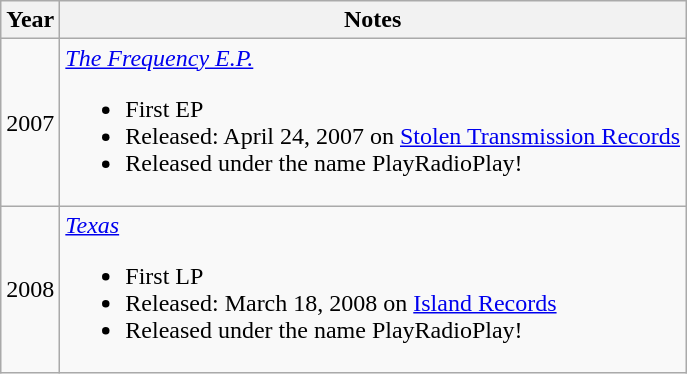<table class="wikitable">
<tr>
<th>Year</th>
<th style="text-align:center;">Notes</th>
</tr>
<tr>
<td>2007</td>
<td><em><a href='#'>The Frequency E.P.</a></em><br><ul><li>First EP</li><li>Released: April 24, 2007 on <a href='#'>Stolen Transmission Records</a></li><li>Released under the name PlayRadioPlay!</li></ul></td>
</tr>
<tr>
<td>2008</td>
<td><em><a href='#'>Texas</a></em><br><ul><li>First LP</li><li>Released: March 18, 2008 on <a href='#'>Island Records</a></li><li>Released under the name PlayRadioPlay!</li></ul></td>
</tr>
</table>
